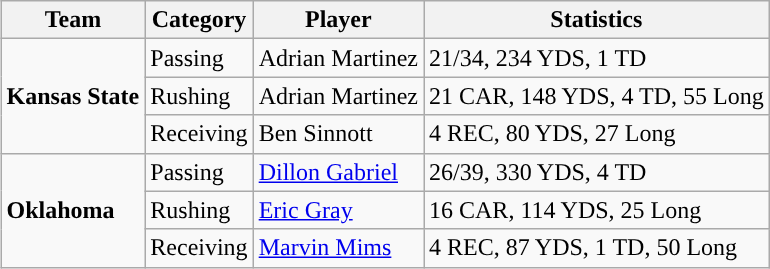<table class="wikitable" style="float: right;">
<tr>
<th>Team</th>
<th>Category</th>
<th>Player</th>
<th>Statistics</th>
</tr>
<tr>
<td rowspan=3><strong>Kansas State</strong></td>
<td>Passing</td>
<td>Adrian Martinez</td>
<td>21/34, 234 YDS, 1 TD</td>
</tr>
<tr>
<td>Rushing</td>
<td>Adrian Martinez</td>
<td>21 CAR, 148 YDS, 4 TD, 55 Long</td>
</tr>
<tr>
<td>Receiving</td>
<td>Ben Sinnott</td>
<td>4 REC, 80 YDS, 27 Long</td>
</tr>
<tr>
<td rowspan=3><strong>Oklahoma</strong></td>
<td>Passing</td>
<td><a href='#'>Dillon Gabriel</a></td>
<td>26/39, 330 YDS, 4 TD</td>
</tr>
<tr>
<td>Rushing</td>
<td><a href='#'>Eric Gray</a></td>
<td>16 CAR, 114 YDS, 25 Long</td>
</tr>
<tr>
<td>Receiving</td>
<td><a href='#'>Marvin Mims</a></td>
<td>4 REC, 87 YDS, 1 TD, 50 Long</td>
</tr>
</table>
